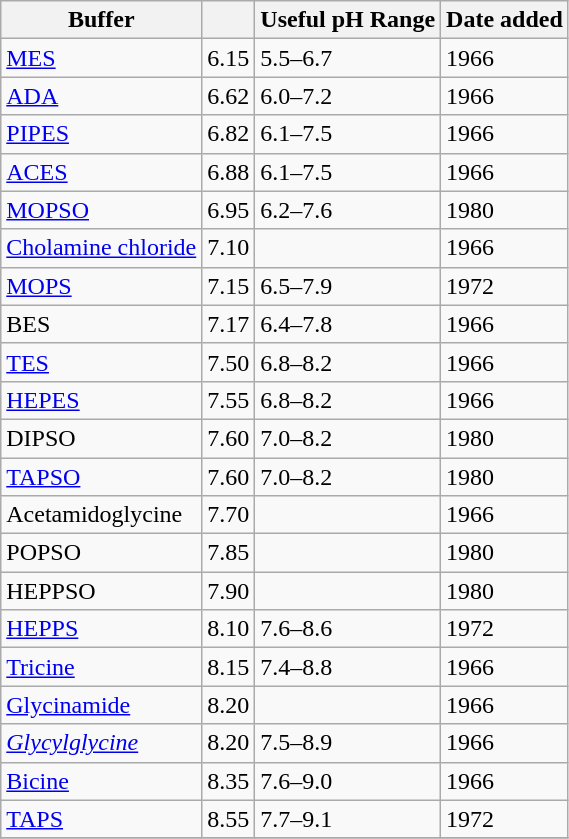<table class="wikitable sortable">
<tr>
<th>Buffer</th>
<th></th>
<th>Useful pH Range</th>
<th>Date added</th>
</tr>
<tr>
<td><a href='#'>MES</a></td>
<td>6.15</td>
<td>5.5–6.7</td>
<td>1966</td>
</tr>
<tr>
<td><a href='#'>ADA</a></td>
<td>6.62</td>
<td>6.0–7.2</td>
<td>1966</td>
</tr>
<tr>
<td><a href='#'>PIPES</a></td>
<td>6.82</td>
<td>6.1–7.5</td>
<td>1966</td>
</tr>
<tr>
<td><a href='#'>ACES</a></td>
<td>6.88</td>
<td>6.1–7.5</td>
<td>1966</td>
</tr>
<tr>
<td><a href='#'>MOPSO</a></td>
<td>6.95</td>
<td>6.2–7.6</td>
<td>1980</td>
</tr>
<tr>
<td><a href='#'>Cholamine chloride</a></td>
<td>7.10</td>
<td></td>
<td>1966</td>
</tr>
<tr>
<td><a href='#'>MOPS</a></td>
<td>7.15</td>
<td>6.5–7.9</td>
<td>1972</td>
</tr>
<tr>
<td>BES</td>
<td>7.17</td>
<td>6.4–7.8</td>
<td>1966</td>
</tr>
<tr>
<td><a href='#'>TES</a></td>
<td>7.50</td>
<td>6.8–8.2</td>
<td>1966</td>
</tr>
<tr>
<td><a href='#'>HEPES</a></td>
<td>7.55</td>
<td>6.8–8.2</td>
<td>1966</td>
</tr>
<tr>
<td>DIPSO</td>
<td>7.60</td>
<td>7.0–8.2</td>
<td>1980</td>
</tr>
<tr>
<td><a href='#'>TAPSO</a></td>
<td>7.60</td>
<td>7.0–8.2</td>
<td>1980</td>
</tr>
<tr>
<td>Acetamidoglycine <small></small></td>
<td>7.70</td>
<td></td>
<td>1966</td>
</tr>
<tr>
<td>POPSO <small></small></td>
<td>7.85</td>
<td></td>
<td>1980</td>
</tr>
<tr>
<td>HEPPSO <small></small></td>
<td>7.90</td>
<td></td>
<td>1980</td>
</tr>
<tr>
<td><a href='#'>HEPPS</a></td>
<td>8.10</td>
<td>7.6–8.6</td>
<td>1972</td>
</tr>
<tr>
<td><a href='#'>Tricine</a></td>
<td>8.15</td>
<td>7.4–8.8</td>
<td>1966</td>
</tr>
<tr>
<td><a href='#'>Glycinamide</a></td>
<td>8.20</td>
<td></td>
<td>1966</td>
</tr>
<tr>
<td><em><a href='#'>Glycylglycine</a></em></td>
<td>8.20</td>
<td>7.5–8.9</td>
<td>1966</td>
</tr>
<tr>
<td><a href='#'>Bicine</a></td>
<td>8.35</td>
<td>7.6–9.0</td>
<td>1966</td>
</tr>
<tr>
<td><a href='#'>TAPS</a></td>
<td>8.55</td>
<td>7.7–9.1</td>
<td>1972</td>
</tr>
<tr>
</tr>
</table>
